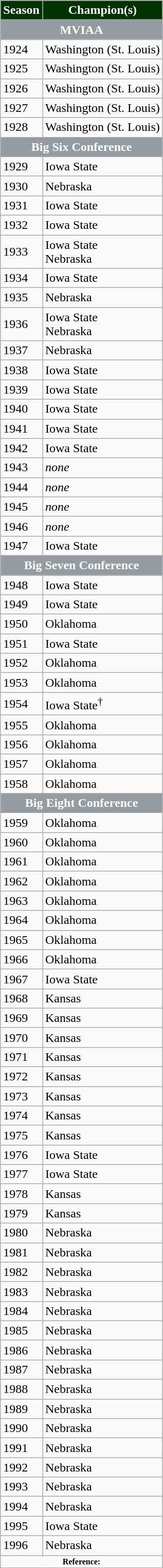<table class="wikitable">
<tr>
<th style="background:#003300;color:white;">Season</th>
<th style="background:#003300;color:white;">Champion(s)</th>
</tr>
<tr>
<th colspan="2" style="background:#949CA1;color:white;"><strong>MVIAA</strong></th>
</tr>
<tr>
<td>1924</td>
<td>Washington (St. Louis)</td>
</tr>
<tr>
<td>1925</td>
<td>Washington (St. Louis)</td>
</tr>
<tr>
<td>1926</td>
<td>Washington (St. Louis)</td>
</tr>
<tr>
<td>1927</td>
<td>Washington (St. Louis)</td>
</tr>
<tr>
<td>1928</td>
<td>Washington (St. Louis)</td>
</tr>
<tr>
<th colspan="2" style="background:#949CA1;color:white;"><strong>Big Six Conference</strong></th>
</tr>
<tr>
<td>1929</td>
<td>Iowa State</td>
</tr>
<tr>
<td>1930</td>
<td>Nebraska</td>
</tr>
<tr>
<td>1931</td>
<td>Iowa State</td>
</tr>
<tr>
<td>1932</td>
<td>Iowa State</td>
</tr>
<tr>
<td>1933</td>
<td>Iowa State<br>Nebraska</td>
</tr>
<tr>
<td>1934</td>
<td>Iowa State</td>
</tr>
<tr>
<td>1935</td>
<td>Nebraska</td>
</tr>
<tr>
<td>1936</td>
<td>Iowa State<br>Nebraska</td>
</tr>
<tr>
<td>1937</td>
<td>Nebraska</td>
</tr>
<tr>
<td>1938</td>
<td>Iowa State</td>
</tr>
<tr>
<td>1939</td>
<td>Iowa State</td>
</tr>
<tr>
<td>1940</td>
<td>Iowa State</td>
</tr>
<tr>
<td>1941</td>
<td>Iowa State</td>
</tr>
<tr>
<td>1942</td>
<td>Iowa State</td>
</tr>
<tr>
<td>1943</td>
<td><em>none</em></td>
</tr>
<tr>
<td>1944</td>
<td><em>none</em></td>
</tr>
<tr>
<td>1945</td>
<td><em>none</em></td>
</tr>
<tr>
<td>1946</td>
<td><em>none</em></td>
</tr>
<tr>
<td>1947</td>
<td>Iowa State</td>
</tr>
<tr>
<th colspan="2" style="background:#949CA1;color:white;"><strong>Big Seven Conference</strong></th>
</tr>
<tr>
<td>1948</td>
<td>Iowa State</td>
</tr>
<tr>
<td>1949</td>
<td>Iowa State</td>
</tr>
<tr>
<td>1950</td>
<td>Oklahoma</td>
</tr>
<tr>
<td>1951</td>
<td>Iowa State</td>
</tr>
<tr>
<td>1952</td>
<td>Oklahoma</td>
</tr>
<tr>
<td>1953</td>
<td>Oklahoma</td>
</tr>
<tr>
<td>1954</td>
<td>Iowa State<sup>†</sup></td>
</tr>
<tr>
<td>1955</td>
<td>Oklahoma</td>
</tr>
<tr>
<td>1956</td>
<td>Oklahoma</td>
</tr>
<tr>
<td>1957</td>
<td>Oklahoma</td>
</tr>
<tr>
<td>1958</td>
<td>Oklahoma</td>
</tr>
<tr>
<th colspan="2" style="background:#949CA1;color:white;"><strong>Big Eight Conference</strong></th>
</tr>
<tr>
<td>1959</td>
<td>Oklahoma</td>
</tr>
<tr>
<td>1960</td>
<td>Oklahoma</td>
</tr>
<tr>
<td>1961</td>
<td>Oklahoma</td>
</tr>
<tr>
<td>1962</td>
<td>Oklahoma</td>
</tr>
<tr>
<td>1963</td>
<td>Oklahoma</td>
</tr>
<tr>
<td>1964</td>
<td>Oklahoma</td>
</tr>
<tr>
<td>1965</td>
<td>Oklahoma</td>
</tr>
<tr>
<td>1966</td>
<td>Oklahoma</td>
</tr>
<tr>
<td>1967</td>
<td>Iowa State</td>
</tr>
<tr>
<td>1968</td>
<td>Kansas</td>
</tr>
<tr>
<td>1969</td>
<td>Kansas</td>
</tr>
<tr>
<td>1970</td>
<td>Kansas</td>
</tr>
<tr>
<td>1971</td>
<td>Kansas</td>
</tr>
<tr>
<td>1972</td>
<td>Kansas</td>
</tr>
<tr>
<td>1973</td>
<td>Kansas</td>
</tr>
<tr>
<td>1974</td>
<td>Kansas</td>
</tr>
<tr>
<td>1975</td>
<td>Kansas</td>
</tr>
<tr>
<td>1976</td>
<td>Iowa State</td>
</tr>
<tr>
<td>1977</td>
<td>Iowa State</td>
</tr>
<tr>
<td>1978</td>
<td>Kansas</td>
</tr>
<tr>
<td>1979</td>
<td>Kansas</td>
</tr>
<tr>
<td>1980</td>
<td>Nebraska</td>
</tr>
<tr>
<td>1981</td>
<td>Nebraska</td>
</tr>
<tr>
<td>1982</td>
<td>Nebraska</td>
</tr>
<tr>
<td>1983</td>
<td>Nebraska</td>
</tr>
<tr>
<td>1984</td>
<td>Nebraska</td>
</tr>
<tr>
<td>1985</td>
<td>Nebraska</td>
</tr>
<tr>
<td>1986</td>
<td>Nebraska</td>
</tr>
<tr>
<td>1987</td>
<td>Nebraska</td>
</tr>
<tr>
<td>1988</td>
<td>Nebraska</td>
</tr>
<tr>
<td>1989</td>
<td>Nebraska</td>
</tr>
<tr>
<td>1990</td>
<td>Nebraska</td>
</tr>
<tr>
<td>1991</td>
<td>Nebraska</td>
</tr>
<tr>
<td>1992</td>
<td>Nebraska</td>
</tr>
<tr>
<td>1993</td>
<td>Nebraska</td>
</tr>
<tr>
<td>1994</td>
<td>Nebraska</td>
</tr>
<tr>
<td>1995</td>
<td>Iowa State</td>
</tr>
<tr>
<td>1996</td>
<td>Nebraska</td>
</tr>
<tr>
<td colspan="2"  style="font-size:8pt; text-align:center;"><strong>Reference:</strong></td>
</tr>
</table>
